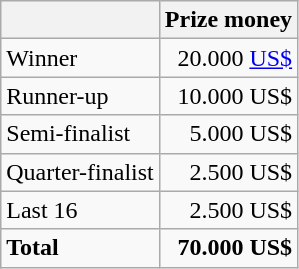<table class="wikitable sortable">
<tr>
<th></th>
<th>Prize money</th>
</tr>
<tr>
<td>Winner</td>
<td style="text-align:right">20.000 <a href='#'>US$</a></td>
</tr>
<tr>
<td>Runner-up</td>
<td style="text-align:right">10.000 US$</td>
</tr>
<tr>
<td>Semi-finalist</td>
<td style="text-align:right">5.000 US$</td>
</tr>
<tr>
<td>Quarter-finalist</td>
<td style="text-align:right">2.500 US$</td>
</tr>
<tr>
<td>Last 16</td>
<td style="text-align:right">2.500 US$</td>
</tr>
<tr>
<td><strong>Total</strong></td>
<td style="text-align:right"><strong>70.000 US$</strong></td>
</tr>
</table>
